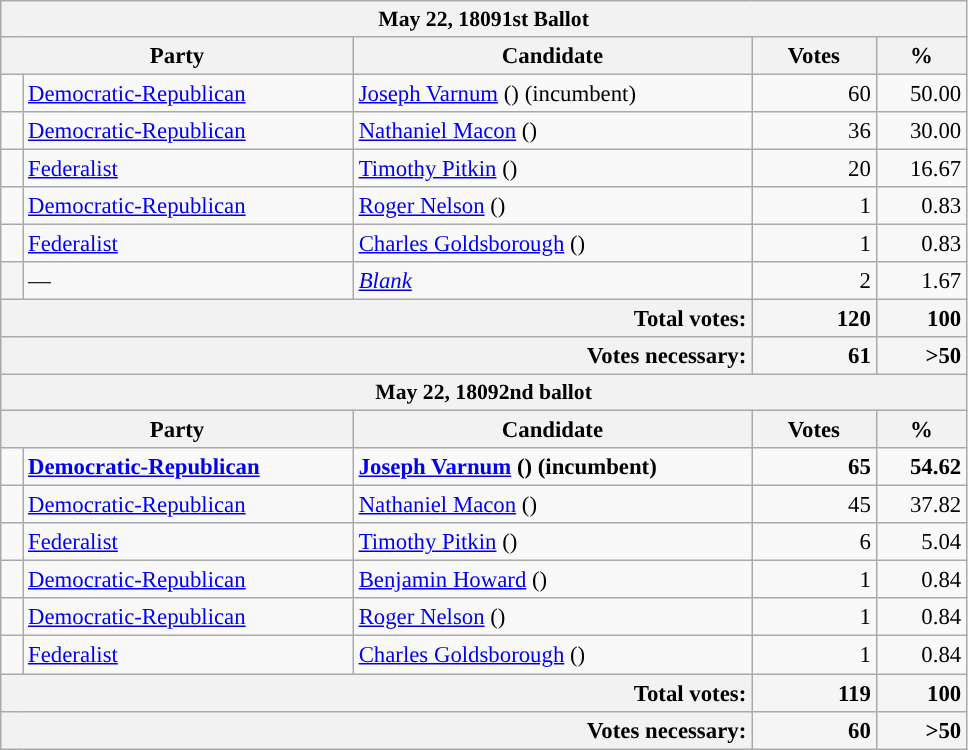<table class="wikitable" style="margin-right:1em; font-size:95%">
<tr>
<th colspan=5 style="font-size:95%">May 22, 18091st Ballot</th>
</tr>
<tr>
<th scope="col" colspan="2" style="width: 15em">Party</th>
<th scope="col" style="width: 17em">Candidate</th>
<th scope="col" style="width: 5em">Votes</th>
<th scope="col" style="width: 3.5em">%</th>
</tr>
<tr>
<td style="width: 0.5em; background:"></td>
<td><a href='#'>Democratic-Republican</a></td>
<td><a href='#'>Joseph Varnum</a> () (incumbent)</td>
<td style="text-align:right">60</td>
<td style="text-align:right">50.00</td>
</tr>
<tr>
<td style="background:"></td>
<td><a href='#'>Democratic-Republican</a></td>
<td><a href='#'>Nathaniel Macon</a> ()</td>
<td style="text-align:right">36</td>
<td style="text-align:right">30.00</td>
</tr>
<tr>
<td style="background:"></td>
<td><a href='#'>Federalist</a></td>
<td><a href='#'>Timothy Pitkin</a> ()</td>
<td style="text-align:right">20</td>
<td style="text-align:right">16.67</td>
</tr>
<tr>
<td style="background:"></td>
<td><a href='#'>Democratic-Republican</a></td>
<td><a href='#'>Roger Nelson</a> ()</td>
<td style="text-align:right">1</td>
<td style="text-align:right">0.83</td>
</tr>
<tr>
<td style="background:"></td>
<td><a href='#'>Federalist</a></td>
<td><a href='#'>Charles Goldsborough</a> ()</td>
<td style="text-align:right">1</td>
<td style="text-align:right">0.83</td>
</tr>
<tr>
<td style="background:#f5f5f5"></td>
<td>—</td>
<td><em><a href='#'>Blank</a></em></td>
<td style="text-align:right">2</td>
<td style="text-align:right">1.67</td>
</tr>
<tr>
<th colspan=3 style="text-align:right">Total votes:</th>
<td style="text-align:right; background:#f5f5f5"><strong>120</strong></td>
<td style="text-align:right; background:#f5f5f5"><strong>100</strong></td>
</tr>
<tr>
<th colspan=3 style="text-align:right">Votes necessary:</th>
<td style="text-align:right; background:#f5f5f5"><strong>61</strong></td>
<td style="text-align:right; background:#f5f5f5"><strong>>50</strong></td>
</tr>
<tr>
<th colspan=5 style="font-size:95%">May 22, 18092nd ballot</th>
</tr>
<tr>
<th scope="col" colspan="2" style="width: 15em">Party</th>
<th scope="col" style="width: 17em">Candidate</th>
<th scope="col" style="width: 5em">Votes</th>
<th scope="col" style="width: 3.5em">%</th>
</tr>
<tr>
<td style="background:"></td>
<td><strong><a href='#'>Democratic-Republican</a></strong></td>
<td><strong><a href='#'>Joseph Varnum</a> () (incumbent)</strong></td>
<td style="text-align:right"><strong>65</strong></td>
<td style="text-align:right"><strong>54.62</strong></td>
</tr>
<tr>
<td style="background:"></td>
<td><a href='#'>Democratic-Republican</a></td>
<td><a href='#'>Nathaniel Macon</a> ()</td>
<td style="text-align:right">45</td>
<td style="text-align:right">37.82</td>
</tr>
<tr>
<td style="background:"></td>
<td><a href='#'>Federalist</a></td>
<td><a href='#'>Timothy Pitkin</a> ()</td>
<td style="text-align:right">6</td>
<td style="text-align:right">5.04</td>
</tr>
<tr>
<td style="background:"></td>
<td><a href='#'>Democratic-Republican</a></td>
<td><a href='#'>Benjamin Howard</a> ()</td>
<td style="text-align:right">1</td>
<td style="text-align:right">0.84</td>
</tr>
<tr>
<td style="background:"></td>
<td><a href='#'>Democratic-Republican</a></td>
<td><a href='#'>Roger Nelson</a> ()</td>
<td style="text-align:right">1</td>
<td style="text-align:right">0.84</td>
</tr>
<tr>
<td style="background:"></td>
<td><a href='#'>Federalist</a></td>
<td><a href='#'>Charles Goldsborough</a> ()</td>
<td style="text-align:right">1</td>
<td style="text-align:right">0.84</td>
</tr>
<tr>
<th colspan=3 style="text-align:right">Total votes:</th>
<td style="text-align:right; background:#f5f5f5"><strong>119</strong></td>
<td style="text-align:right; background:#f5f5f5"><strong>100</strong></td>
</tr>
<tr>
<th colspan=3 style="text-align:right">Votes necessary:</th>
<td style="text-align:right; background:#f5f5f5"><strong>60</strong></td>
<td style="text-align:right; background:#f5f5f5"><strong>>50</strong></td>
</tr>
</table>
